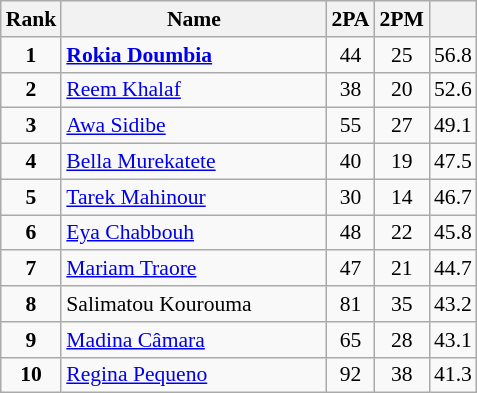<table class="wikitable" style="text-align:center; font-size:90%;">
<tr>
<th width=10px>Rank</th>
<th width=170px>Name</th>
<th width=10px>2PA</th>
<th width=10px>2PM</th>
<th width=10px></th>
</tr>
<tr>
<td><strong>1</strong></td>
<td align=left> <strong><a href='#'>Rokia Doumbia</a></strong></td>
<td>44</td>
<td>25</td>
<td>56.8</td>
</tr>
<tr>
<td><strong>2</strong></td>
<td align=left> <a href='#'>Reem Khalaf</a></td>
<td>38</td>
<td>20</td>
<td>52.6</td>
</tr>
<tr>
<td><strong>3</strong></td>
<td align=left> <a href='#'>Awa Sidibe</a></td>
<td>55</td>
<td>27</td>
<td>49.1</td>
</tr>
<tr>
<td><strong>4</strong></td>
<td align=left> <a href='#'>Bella Murekatete</a></td>
<td>40</td>
<td>19</td>
<td>47.5</td>
</tr>
<tr>
<td><strong>5</strong></td>
<td align=left> <a href='#'>Tarek Mahinour</a></td>
<td>30</td>
<td>14</td>
<td>46.7</td>
</tr>
<tr>
<td><strong>6</strong></td>
<td align=left> <a href='#'>Eya Chabbouh</a></td>
<td>48</td>
<td>22</td>
<td>45.8</td>
</tr>
<tr>
<td><strong>7</strong></td>
<td align=left> <a href='#'>Mariam Traore</a></td>
<td>47</td>
<td>21</td>
<td>44.7</td>
</tr>
<tr>
<td><strong>8</strong></td>
<td align=left> Salimatou Kourouma</td>
<td>81</td>
<td>35</td>
<td>43.2</td>
</tr>
<tr>
<td><strong>9</strong></td>
<td align=left> <a href='#'>Madina Câmara</a></td>
<td>65</td>
<td>28</td>
<td>43.1</td>
</tr>
<tr>
<td><strong>10</strong></td>
<td align=left> <a href='#'>Regina Pequeno</a></td>
<td>92</td>
<td>38</td>
<td>41.3</td>
</tr>
</table>
